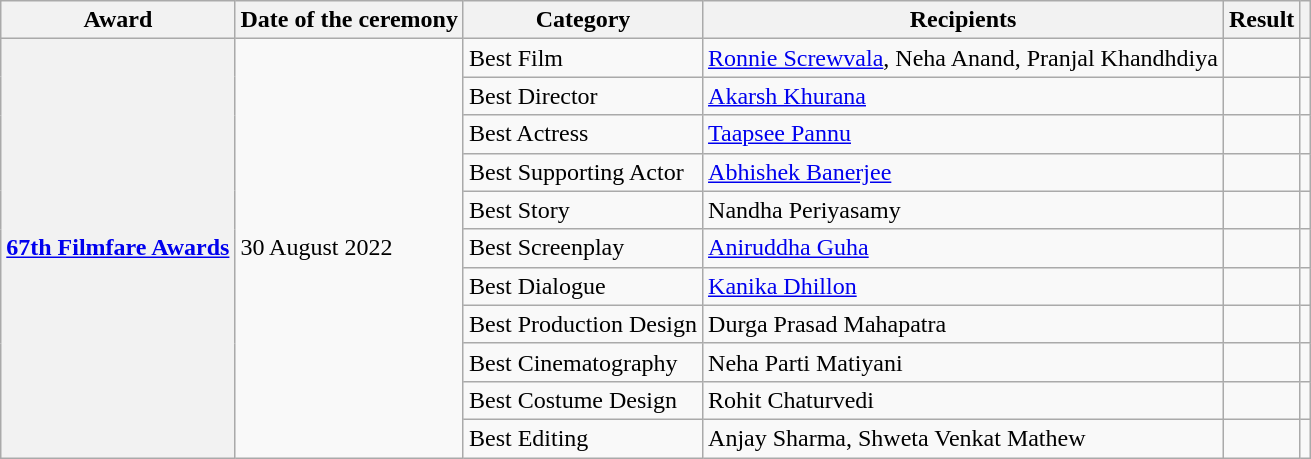<table class="wikitable plainrowheaders sortable">
<tr>
<th scope="col">Award</th>
<th scope="col">Date of the ceremony</th>
<th scope="col">Category</th>
<th scope="col">Recipients</th>
<th scope="col">Result</th>
<th scope="col" class="unsortable"></th>
</tr>
<tr>
<th scope="row" rowspan="11"><a href='#'>67th Filmfare Awards</a></th>
<td rowspan="11">30 August 2022</td>
<td>Best Film</td>
<td><a href='#'>Ronnie Screwvala</a>, Neha Anand, Pranjal Khandhdiya</td>
<td></td>
<td></td>
</tr>
<tr>
<td>Best Director</td>
<td><a href='#'>Akarsh Khurana</a></td>
<td></td>
<td></td>
</tr>
<tr>
<td>Best Actress</td>
<td><a href='#'>Taapsee Pannu</a></td>
<td></td>
<td></td>
</tr>
<tr>
<td>Best Supporting Actor</td>
<td><a href='#'>Abhishek Banerjee</a></td>
<td></td>
<td></td>
</tr>
<tr>
<td>Best Story</td>
<td>Nandha Periyasamy</td>
<td></td>
<td></td>
</tr>
<tr>
<td>Best Screenplay</td>
<td><a href='#'>Aniruddha Guha</a></td>
<td></td>
<td></td>
</tr>
<tr>
<td>Best Dialogue</td>
<td><a href='#'>Kanika Dhillon</a></td>
<td></td>
<td></td>
</tr>
<tr>
<td>Best Production Design</td>
<td>Durga Prasad Mahapatra</td>
<td></td>
<td></td>
</tr>
<tr>
<td>Best Cinematography</td>
<td>Neha Parti Matiyani</td>
<td></td>
<td></td>
</tr>
<tr>
<td>Best Costume Design</td>
<td>Rohit Chaturvedi</td>
<td></td>
<td></td>
</tr>
<tr>
<td>Best Editing</td>
<td>Anjay Sharma, Shweta Venkat Mathew</td>
<td></td>
<td></td>
</tr>
</table>
